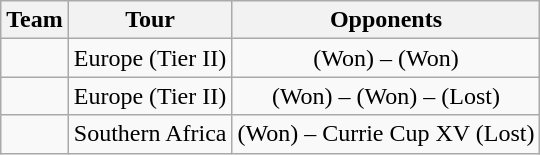<table class="wikitable" style="text-align:left;" border="1">
<tr>
<th style="width="100">Team</th>
<th style="width="100">Tour</th>
<th style="width"390">Opponents</th>
</tr>
<tr>
<td></td>
<td>Europe (Tier II)</td>
<td align=center> (Won) –  (Won)</td>
</tr>
<tr>
<td></td>
<td>Europe (Tier II)</td>
<td align=center> (Won) –  (Won) –  (Lost)</td>
</tr>
<tr>
<td></td>
<td>Southern Africa</td>
<td align=center> (Won) – Currie Cup XV (Lost)</td>
</tr>
</table>
